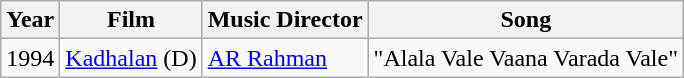<table class="wikitable sortable">
<tr>
<th>Year</th>
<th>Film</th>
<th>Music Director</th>
<th>Song</th>
</tr>
<tr>
<td>1994</td>
<td><a href='#'>Kadhalan</a> (D)</td>
<td><a href='#'>AR Rahman</a></td>
<td>"Alala Vale Vaana Varada Vale"</td>
</tr>
</table>
